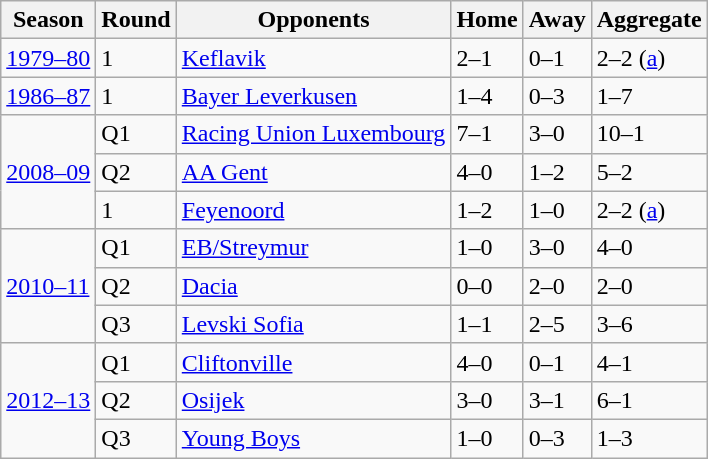<table class="wikitable collapsible collapsed">
<tr>
<th>Season</th>
<th>Round</th>
<th>Opponents</th>
<th>Home</th>
<th>Away</th>
<th>Aggregate</th>
</tr>
<tr>
<td><a href='#'>1979–80</a></td>
<td>1</td>
<td> <a href='#'>Keflavik</a></td>
<td>2–1</td>
<td>0–1</td>
<td>2–2 (<a href='#'>a</a>)</td>
</tr>
<tr>
<td><a href='#'>1986–87</a></td>
<td>1</td>
<td> <a href='#'>Bayer Leverkusen</a></td>
<td>1–4</td>
<td>0–3</td>
<td>1–7</td>
</tr>
<tr>
<td rowspan=3><a href='#'>2008–09</a></td>
<td>Q1</td>
<td> <a href='#'>Racing Union Luxembourg</a></td>
<td>7–1</td>
<td>3–0</td>
<td>10–1</td>
</tr>
<tr>
<td>Q2</td>
<td> <a href='#'>AA Gent</a></td>
<td>4–0</td>
<td>1–2</td>
<td>5–2</td>
</tr>
<tr>
<td>1</td>
<td> <a href='#'>Feyenoord</a></td>
<td>1–2</td>
<td>1–0</td>
<td>2–2 (<a href='#'>a</a>)</td>
</tr>
<tr>
<td rowspan=3><a href='#'>2010–11</a></td>
<td>Q1</td>
<td> <a href='#'>EB/Streymur</a></td>
<td>1–0</td>
<td>3–0</td>
<td>4–0</td>
</tr>
<tr>
<td>Q2</td>
<td> <a href='#'>Dacia</a></td>
<td>0–0</td>
<td>2–0</td>
<td>2–0</td>
</tr>
<tr>
<td>Q3</td>
<td> <a href='#'>Levski Sofia</a></td>
<td>1–1</td>
<td>2–5</td>
<td>3–6</td>
</tr>
<tr>
<td rowspan=3><a href='#'>2012–13</a></td>
<td>Q1</td>
<td> <a href='#'>Cliftonville</a></td>
<td>4–0</td>
<td>0–1</td>
<td>4–1</td>
</tr>
<tr>
<td>Q2</td>
<td> <a href='#'>Osijek</a></td>
<td>3–0</td>
<td>3–1</td>
<td>6–1</td>
</tr>
<tr>
<td>Q3</td>
<td> <a href='#'>Young Boys</a></td>
<td>1–0</td>
<td>0–3</td>
<td>1–3</td>
</tr>
</table>
